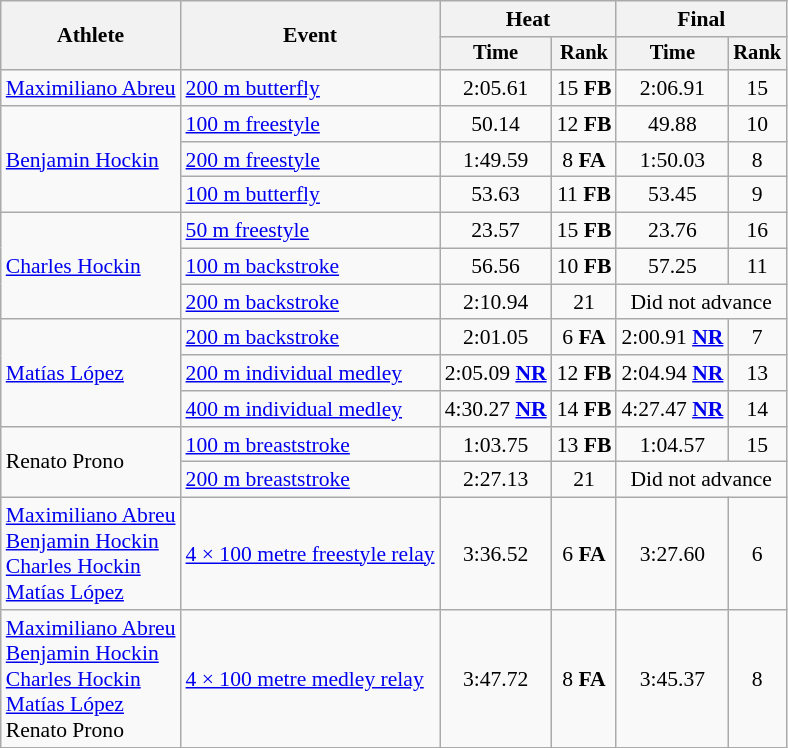<table class=wikitable style="font-size:90%">
<tr>
<th rowspan="2">Athlete</th>
<th rowspan="2">Event</th>
<th colspan="2">Heat</th>
<th colspan="2">Final</th>
</tr>
<tr style="font-size:95%">
<th>Time</th>
<th>Rank</th>
<th>Time</th>
<th>Rank</th>
</tr>
<tr align=center>
<td align=left><a href='#'>Maximiliano Abreu</a></td>
<td align=left><a href='#'>200 m butterfly</a></td>
<td>2:05.61</td>
<td>15 <strong>FB</strong></td>
<td>2:06.91</td>
<td>15</td>
</tr>
<tr align=center>
<td align=left rowspan=3><a href='#'>Benjamin Hockin</a></td>
<td align=left><a href='#'>100 m freestyle</a></td>
<td>50.14</td>
<td>12 <strong>FB</strong></td>
<td>49.88</td>
<td>10</td>
</tr>
<tr align=center>
<td align=left><a href='#'>200 m freestyle</a></td>
<td>1:49.59</td>
<td>8 <strong>FA</strong></td>
<td>1:50.03</td>
<td>8</td>
</tr>
<tr align=center>
<td align=left><a href='#'>100 m butterfly</a></td>
<td>53.63</td>
<td>11 <strong>FB</strong></td>
<td>53.45</td>
<td>9</td>
</tr>
<tr align=center>
<td align=left rowspan=3><a href='#'>Charles Hockin</a></td>
<td align=left><a href='#'>50 m freestyle</a></td>
<td>23.57</td>
<td>15 <strong>FB</strong></td>
<td>23.76</td>
<td>16</td>
</tr>
<tr align=center>
<td align=left><a href='#'>100 m backstroke</a></td>
<td>56.56</td>
<td>10 <strong>FB</strong></td>
<td>57.25</td>
<td>11</td>
</tr>
<tr align=center>
<td align=left><a href='#'>200 m backstroke</a></td>
<td>2:10.94</td>
<td>21</td>
<td colspan=2>Did not advance</td>
</tr>
<tr align=center>
<td align=left rowspan=3><a href='#'>Matías López</a></td>
<td align=left><a href='#'>200 m backstroke</a></td>
<td>2:01.05</td>
<td>6 <strong>FA</strong></td>
<td>2:00.91 <strong><a href='#'>NR</a></strong></td>
<td>7</td>
</tr>
<tr align=center>
<td align=left><a href='#'>200 m individual medley</a></td>
<td>2:05.09 <strong><a href='#'>NR</a></strong></td>
<td>12 <strong>FB</strong></td>
<td>2:04.94 <strong><a href='#'>NR</a></strong></td>
<td>13</td>
</tr>
<tr align=center>
<td align=left><a href='#'>400 m individual medley</a></td>
<td>4:30.27 <strong><a href='#'>NR</a></strong></td>
<td>14 <strong>FB</strong></td>
<td>4:27.47 <strong><a href='#'>NR</a></strong></td>
<td>14</td>
</tr>
<tr align=center>
<td align=left rowspan=2>Renato Prono</td>
<td align=left><a href='#'>100 m breaststroke</a></td>
<td>1:03.75</td>
<td>13 <strong>FB</strong></td>
<td>1:04.57</td>
<td>15</td>
</tr>
<tr align=center>
<td align=left><a href='#'>200 m breaststroke</a></td>
<td>2:27.13</td>
<td>21</td>
<td colspan=2>Did not advance</td>
</tr>
<tr align=center>
<td align=left><a href='#'>Maximiliano Abreu</a><br><a href='#'>Benjamin Hockin</a><br><a href='#'>Charles Hockin</a><br><a href='#'>Matías López</a></td>
<td align=left><a href='#'>4 × 100 metre freestyle relay</a></td>
<td>3:36.52</td>
<td>6 <strong>FA</strong></td>
<td>3:27.60</td>
<td>6</td>
</tr>
<tr align=center>
<td align=left><a href='#'>Maximiliano Abreu</a><br><a href='#'>Benjamin Hockin</a><br><a href='#'>Charles Hockin</a><br><a href='#'>Matías López</a><br>Renato Prono</td>
<td align=left><a href='#'>4 × 100 metre medley relay</a></td>
<td>3:47.72</td>
<td>8 <strong>FA</strong></td>
<td>3:45.37</td>
<td>8</td>
</tr>
</table>
